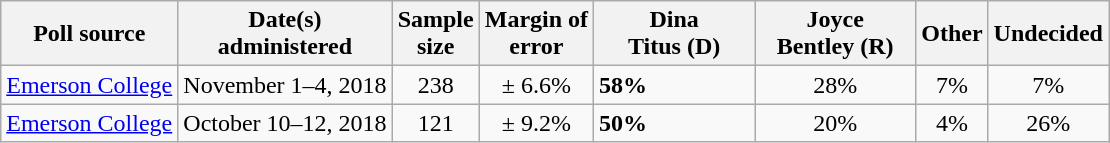<table class="wikitable">
<tr>
<th>Poll source</th>
<th>Date(s)<br>administered</th>
<th>Sample<br>size</th>
<th>Margin of<br>error</th>
<th style="width:100px;">Dina<br>Titus (D)</th>
<th style="width:100px;">Joyce<br>Bentley (R)</th>
<th>Other</th>
<th>Undecided</th>
</tr>
<tr>
<td><a href='#'>Emerson College</a></td>
<td align=center>November 1–4, 2018</td>
<td align=center>238</td>
<td align=center>± 6.6%</td>
<td><strong>58%</strong></td>
<td align=center>28%</td>
<td align=center>7%</td>
<td align=center>7%</td>
</tr>
<tr>
<td><a href='#'>Emerson College</a></td>
<td align=center>October 10–12, 2018</td>
<td align=center>121</td>
<td align=center>± 9.2%</td>
<td><strong>50%</strong></td>
<td align=center>20%</td>
<td align=center>4%</td>
<td align=center>26%</td>
</tr>
</table>
